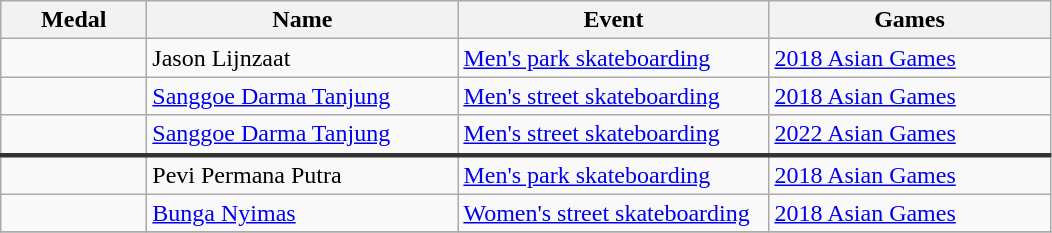<table class="wikitable sortable" style="font-size:100%">
<tr>
<th width="90">Medal</th>
<th width="200">Name</th>
<th width="200">Event</th>
<th width="180">Games</th>
</tr>
<tr>
<td></td>
<td>Jason Lijnzaat</td>
<td><a href='#'>Men's park skateboarding</a></td>
<td><a href='#'>2018 Asian Games</a></td>
</tr>
<tr>
<td></td>
<td><a href='#'>Sanggoe Darma Tanjung</a></td>
<td><a href='#'>Men's street skateboarding</a></td>
<td><a href='#'>2018 Asian Games</a></td>
</tr>
<tr>
<td></td>
<td><a href='#'>Sanggoe Darma Tanjung</a></td>
<td><a href='#'>Men's street skateboarding</a></td>
<td><a href='#'>2022 Asian Games</a></td>
</tr>
<tr style="border-top: 3px solid #333333;">
<td></td>
<td>Pevi Permana Putra</td>
<td><a href='#'>Men's park skateboarding</a></td>
<td><a href='#'>2018 Asian Games</a></td>
</tr>
<tr>
<td></td>
<td><a href='#'>Bunga Nyimas</a></td>
<td><a href='#'>Women's street skateboarding</a></td>
<td><a href='#'>2018 Asian Games</a></td>
</tr>
<tr>
</tr>
</table>
